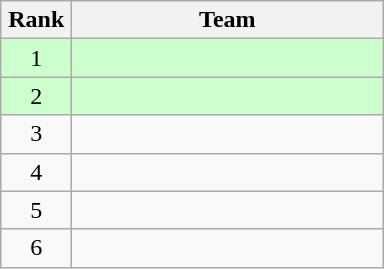<table class="wikitable" style="text-align: center;">
<tr>
<th width=40>Rank</th>
<th width=200>Team</th>
</tr>
<tr bgcolor=#ccffcc>
<td>1</td>
<td align=left></td>
</tr>
<tr bgcolor=#ccffcc>
<td>2</td>
<td align=left></td>
</tr>
<tr>
<td>3</td>
<td align=left></td>
</tr>
<tr>
<td>4</td>
<td align=left></td>
</tr>
<tr>
<td>5</td>
<td align=left></td>
</tr>
<tr>
<td>6</td>
<td align=left></td>
</tr>
</table>
